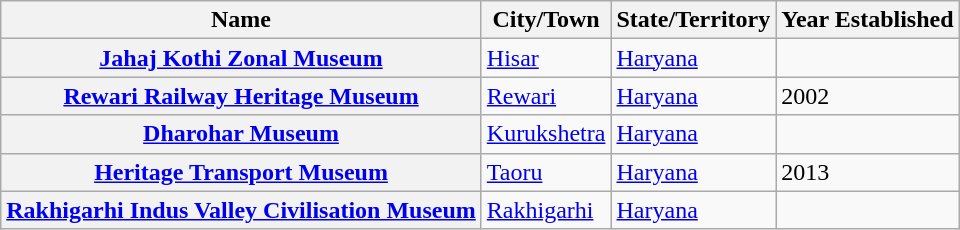<table class="wikitable sortable">
<tr>
<th scope=col>Name</th>
<th scope=col>City/Town</th>
<th scope=col>State/Territory</th>
<th scope=col>Year Established</th>
</tr>
<tr>
<th scope=row><a href='#'>Jahaj Kothi Zonal Museum</a></th>
<td><a href='#'>Hisar</a></td>
<td><a href='#'>Haryana</a></td>
<td></td>
</tr>
<tr>
<th scope=row><a href='#'>Rewari Railway Heritage Museum</a></th>
<td><a href='#'>Rewari</a></td>
<td><a href='#'>Haryana</a></td>
<td>2002</td>
</tr>
<tr>
<th scope=row><a href='#'>Dharohar Museum</a></th>
<td><a href='#'>Kurukshetra</a></td>
<td><a href='#'>Haryana</a></td>
<td></td>
</tr>
<tr>
<th scope=row><a href='#'>Heritage Transport Museum</a></th>
<td><a href='#'>Taoru</a></td>
<td><a href='#'>Haryana</a></td>
<td>2013</td>
</tr>
<tr>
<th scope=row><a href='#'>Rakhigarhi Indus Valley Civilisation Museum</a></th>
<td><a href='#'>Rakhigarhi</a></td>
<td><a href='#'>Haryana</a></td>
<td></td>
</tr>
</table>
